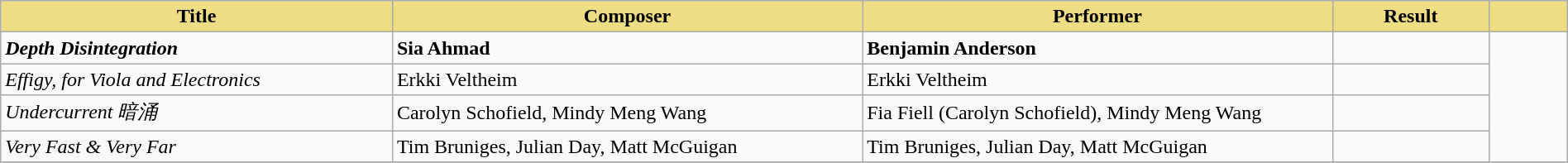<table class="wikitable" width=100%>
<tr>
<th style="width:25%;background:#EEDD82;">Title</th>
<th style="width:30%;background:#EEDD82;">Composer</th>
<th style="width:30%;background:#EEDD82;">Performer</th>
<th style="width:10%;background:#EEDD82;">Result</th>
<th style="width:5%;background:#EEDD82;"></th>
</tr>
<tr>
<td><strong><em>Depth Disintegration</em></strong></td>
<td><strong>Sia Ahmad</strong></td>
<td><strong>Benjamin Anderson</strong></td>
<td></td>
<td rowspan="4"></td>
</tr>
<tr>
<td><em>Effigy, for Viola and Electronics</em></td>
<td>Erkki Veltheim</td>
<td>Erkki Veltheim</td>
<td></td>
</tr>
<tr>
<td><em>Undercurrent 暗涌</em></td>
<td>Carolyn Schofield, Mindy Meng Wang</td>
<td>Fia Fiell (Carolyn Schofield), Mindy Meng Wang</td>
<td></td>
</tr>
<tr>
<td><em>Very Fast & Very Far</em></td>
<td>Tim Bruniges, Julian Day, Matt McGuigan</td>
<td>Tim Bruniges, Julian Day, Matt McGuigan</td>
<td></td>
</tr>
<tr>
</tr>
</table>
